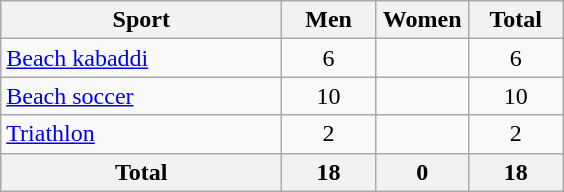<table class="wikitable sortable" style="text-align:center;">
<tr>
<th width=180>Sport</th>
<th width=55>Men</th>
<th width=55>Women</th>
<th width=55>Total</th>
</tr>
<tr>
<td align=left><a href='#'>Beach kabaddi</a></td>
<td>6</td>
<td></td>
<td>6</td>
</tr>
<tr>
<td align=left><a href='#'>Beach soccer</a></td>
<td>10</td>
<td></td>
<td>10</td>
</tr>
<tr>
<td align=left><a href='#'>Triathlon</a></td>
<td>2</td>
<td></td>
<td>2</td>
</tr>
<tr class="sortbottom">
<th>Total</th>
<th>18</th>
<th>0</th>
<th>18</th>
</tr>
</table>
